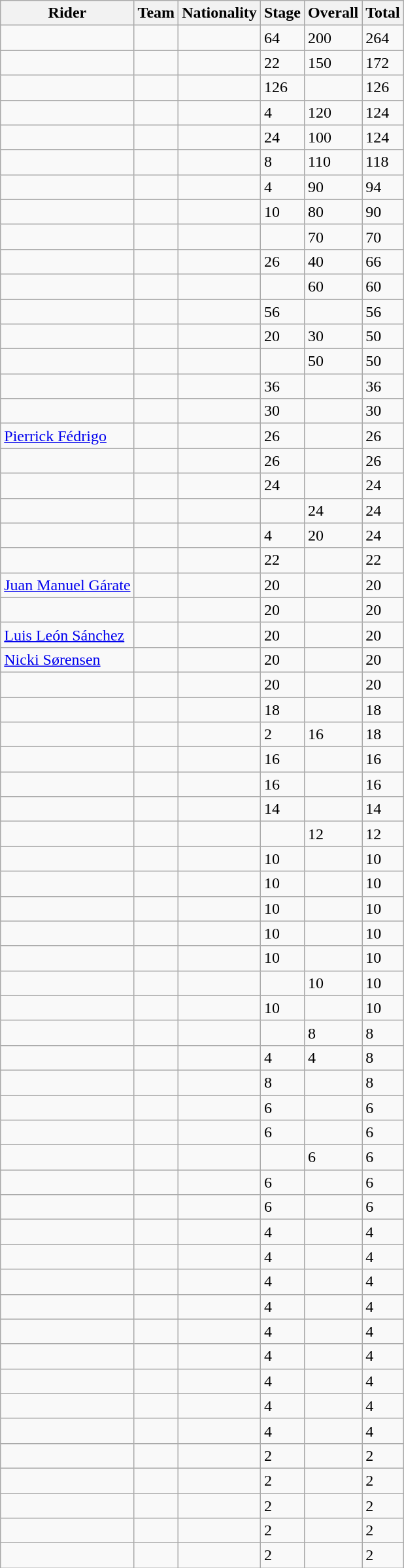<table class="wikitable sortable">
<tr>
<th scope="col">Rider</th>
<th>Team</th>
<th>Nationality</th>
<th>Stage</th>
<th>Overall</th>
<th>Total</th>
</tr>
<tr>
<td></td>
<td></td>
<td></td>
<td>64</td>
<td>200</td>
<td>264</td>
</tr>
<tr>
<td></td>
<td></td>
<td></td>
<td>22</td>
<td>150</td>
<td>172</td>
</tr>
<tr>
<td></td>
<td></td>
<td></td>
<td>126</td>
<td></td>
<td>126</td>
</tr>
<tr>
<td></td>
<td></td>
<td></td>
<td>4</td>
<td>120</td>
<td>124</td>
</tr>
<tr>
<td></td>
<td></td>
<td></td>
<td>24</td>
<td>100</td>
<td>124</td>
</tr>
<tr>
<td></td>
<td></td>
<td></td>
<td>8</td>
<td>110</td>
<td>118</td>
</tr>
<tr>
<td></td>
<td></td>
<td></td>
<td>4</td>
<td>90</td>
<td>94</td>
</tr>
<tr>
<td></td>
<td></td>
<td></td>
<td>10</td>
<td>80</td>
<td>90</td>
</tr>
<tr>
<td></td>
<td></td>
<td></td>
<td></td>
<td>70</td>
<td>70</td>
</tr>
<tr>
<td></td>
<td></td>
<td></td>
<td>26</td>
<td>40</td>
<td>66</td>
</tr>
<tr>
<td></td>
<td></td>
<td></td>
<td></td>
<td>60</td>
<td>60</td>
</tr>
<tr>
<td></td>
<td></td>
<td></td>
<td>56</td>
<td></td>
<td>56</td>
</tr>
<tr>
<td></td>
<td></td>
<td></td>
<td>20</td>
<td>30</td>
<td>50</td>
</tr>
<tr>
<td></td>
<td></td>
<td></td>
<td></td>
<td>50</td>
<td>50</td>
</tr>
<tr>
<td></td>
<td></td>
<td></td>
<td>36</td>
<td></td>
<td>36</td>
</tr>
<tr>
<td></td>
<td></td>
<td></td>
<td>30</td>
<td></td>
<td>30</td>
</tr>
<tr>
<td><a href='#'>Pierrick Fédrigo</a></td>
<td></td>
<td></td>
<td>26</td>
<td></td>
<td>26</td>
</tr>
<tr>
<td></td>
<td></td>
<td></td>
<td>26</td>
<td></td>
<td>26</td>
</tr>
<tr>
<td></td>
<td></td>
<td></td>
<td>24</td>
<td></td>
<td>24</td>
</tr>
<tr>
<td></td>
<td></td>
<td></td>
<td></td>
<td>24</td>
<td>24</td>
</tr>
<tr>
<td></td>
<td></td>
<td></td>
<td>4</td>
<td>20</td>
<td>24</td>
</tr>
<tr>
<td></td>
<td></td>
<td></td>
<td>22</td>
<td></td>
<td>22</td>
</tr>
<tr>
<td><a href='#'>Juan Manuel Gárate</a></td>
<td></td>
<td></td>
<td>20</td>
<td></td>
<td>20</td>
</tr>
<tr>
<td></td>
<td></td>
<td></td>
<td>20</td>
<td></td>
<td>20</td>
</tr>
<tr>
<td><a href='#'>Luis León Sánchez</a></td>
<td></td>
<td></td>
<td>20</td>
<td></td>
<td>20</td>
</tr>
<tr>
<td><a href='#'>Nicki Sørensen</a></td>
<td></td>
<td></td>
<td>20</td>
<td></td>
<td>20</td>
</tr>
<tr>
<td></td>
<td></td>
<td></td>
<td>20</td>
<td></td>
<td>20</td>
</tr>
<tr>
<td><s></s></td>
<td><s></s></td>
<td></td>
<td>18</td>
<td></td>
<td>18</td>
</tr>
<tr>
<td></td>
<td></td>
<td></td>
<td>2</td>
<td>16</td>
<td>18</td>
</tr>
<tr>
<td></td>
<td></td>
<td></td>
<td>16</td>
<td></td>
<td>16</td>
</tr>
<tr>
<td></td>
<td></td>
<td></td>
<td>16</td>
<td></td>
<td>16</td>
</tr>
<tr>
<td></td>
<td></td>
<td></td>
<td>14</td>
<td></td>
<td>14</td>
</tr>
<tr>
<td></td>
<td></td>
<td></td>
<td></td>
<td>12</td>
<td>12</td>
</tr>
<tr>
<td></td>
<td></td>
<td></td>
<td>10</td>
<td></td>
<td>10</td>
</tr>
<tr>
<td></td>
<td></td>
<td></td>
<td>10</td>
<td></td>
<td>10</td>
</tr>
<tr>
<td></td>
<td></td>
<td></td>
<td>10</td>
<td></td>
<td>10</td>
</tr>
<tr>
<td></td>
<td></td>
<td></td>
<td>10</td>
<td></td>
<td>10</td>
</tr>
<tr>
<td></td>
<td></td>
<td></td>
<td>10</td>
<td></td>
<td>10</td>
</tr>
<tr>
<td></td>
<td></td>
<td></td>
<td></td>
<td>10</td>
<td>10</td>
</tr>
<tr>
<td></td>
<td></td>
<td></td>
<td>10</td>
<td></td>
<td>10</td>
</tr>
<tr>
<td></td>
<td></td>
<td></td>
<td></td>
<td>8</td>
<td>8</td>
</tr>
<tr>
<td></td>
<td></td>
<td></td>
<td>4</td>
<td>4</td>
<td>8</td>
</tr>
<tr>
<td></td>
<td></td>
<td></td>
<td>8</td>
<td></td>
<td>8</td>
</tr>
<tr>
<td></td>
<td></td>
<td></td>
<td>6</td>
<td></td>
<td>6</td>
</tr>
<tr>
<td></td>
<td></td>
<td></td>
<td>6</td>
<td></td>
<td>6</td>
</tr>
<tr>
<td></td>
<td></td>
<td></td>
<td></td>
<td>6</td>
<td>6</td>
</tr>
<tr>
<td></td>
<td></td>
<td></td>
<td>6</td>
<td></td>
<td>6</td>
</tr>
<tr>
<td></td>
<td></td>
<td></td>
<td>6</td>
<td></td>
<td>6</td>
</tr>
<tr>
<td></td>
<td></td>
<td></td>
<td>4</td>
<td></td>
<td>4</td>
</tr>
<tr>
<td></td>
<td></td>
<td></td>
<td>4</td>
<td></td>
<td>4</td>
</tr>
<tr>
<td></td>
<td></td>
<td></td>
<td>4</td>
<td></td>
<td>4</td>
</tr>
<tr>
<td></td>
<td></td>
<td></td>
<td>4</td>
<td></td>
<td>4</td>
</tr>
<tr>
<td></td>
<td></td>
<td></td>
<td>4</td>
<td></td>
<td>4</td>
</tr>
<tr>
<td></td>
<td></td>
<td></td>
<td>4</td>
<td></td>
<td>4</td>
</tr>
<tr>
<td></td>
<td></td>
<td></td>
<td>4</td>
<td></td>
<td>4</td>
</tr>
<tr>
<td></td>
<td></td>
<td></td>
<td>4</td>
<td></td>
<td>4</td>
</tr>
<tr>
<td></td>
<td></td>
<td></td>
<td>4</td>
<td></td>
<td>4</td>
</tr>
<tr>
<td></td>
<td></td>
<td></td>
<td>2</td>
<td></td>
<td>2</td>
</tr>
<tr>
<td></td>
<td></td>
<td></td>
<td>2</td>
<td></td>
<td>2</td>
</tr>
<tr>
<td></td>
<td></td>
<td></td>
<td>2</td>
<td></td>
<td>2</td>
</tr>
<tr>
<td></td>
<td></td>
<td></td>
<td>2</td>
<td></td>
<td>2</td>
</tr>
<tr>
<td></td>
<td></td>
<td></td>
<td>2</td>
<td></td>
<td>2</td>
</tr>
</table>
